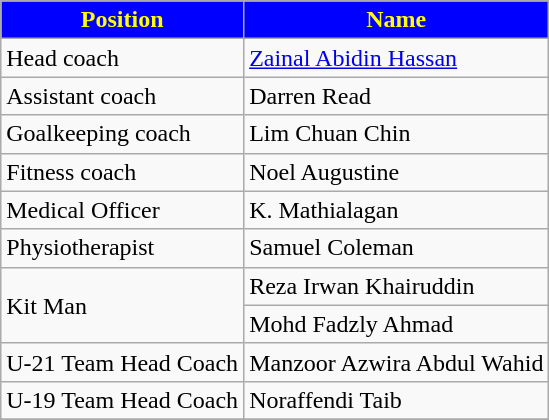<table class="wikitable">
<tr>
<th style="background:blue; color:yellow; text-align:center;">Position</th>
<th style="background:blue; color:yellow; text-align:center;">Name</th>
</tr>
<tr>
<td>Head coach</td>
<td> <a href='#'>Zainal Abidin Hassan</a></td>
</tr>
<tr>
<td>Assistant coach</td>
<td> Darren Read</td>
</tr>
<tr>
<td>Goalkeeping coach</td>
<td> Lim Chuan Chin</td>
</tr>
<tr>
<td>Fitness coach</td>
<td> Noel Augustine</td>
</tr>
<tr>
<td>Medical Officer</td>
<td> K. Mathialagan</td>
</tr>
<tr>
<td>Physiotherapist</td>
<td> Samuel Coleman</td>
</tr>
<tr>
<td rowspan=2>Kit Man</td>
<td> Reza Irwan Khairuddin</td>
</tr>
<tr>
<td> Mohd Fadzly Ahmad</td>
</tr>
<tr>
<td>U-21 Team Head Coach</td>
<td> Manzoor Azwira Abdul Wahid</td>
</tr>
<tr>
<td>U-19 Team Head Coach</td>
<td> Noraffendi Taib</td>
</tr>
<tr>
</tr>
</table>
